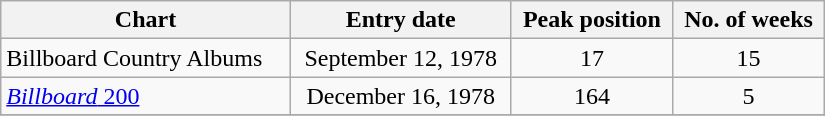<table border=1 cellspacing=0 cellpadding=2 width="550px" class="wikitable">
<tr>
<th align="left">Chart</th>
<th align="left">Entry date</th>
<th align="left">Peak position</th>
<th align="left">No. of weeks</th>
</tr>
<tr>
<td align="left">Billboard Country Albums</td>
<td align="center">September 12, 1978</td>
<td align="center">17</td>
<td align="center">15</td>
</tr>
<tr>
<td align="left"><a href='#'><em>Billboard</em> 200</a></td>
<td align="center">December 16, 1978</td>
<td align="center">164</td>
<td align="center">5</td>
</tr>
<tr>
</tr>
</table>
